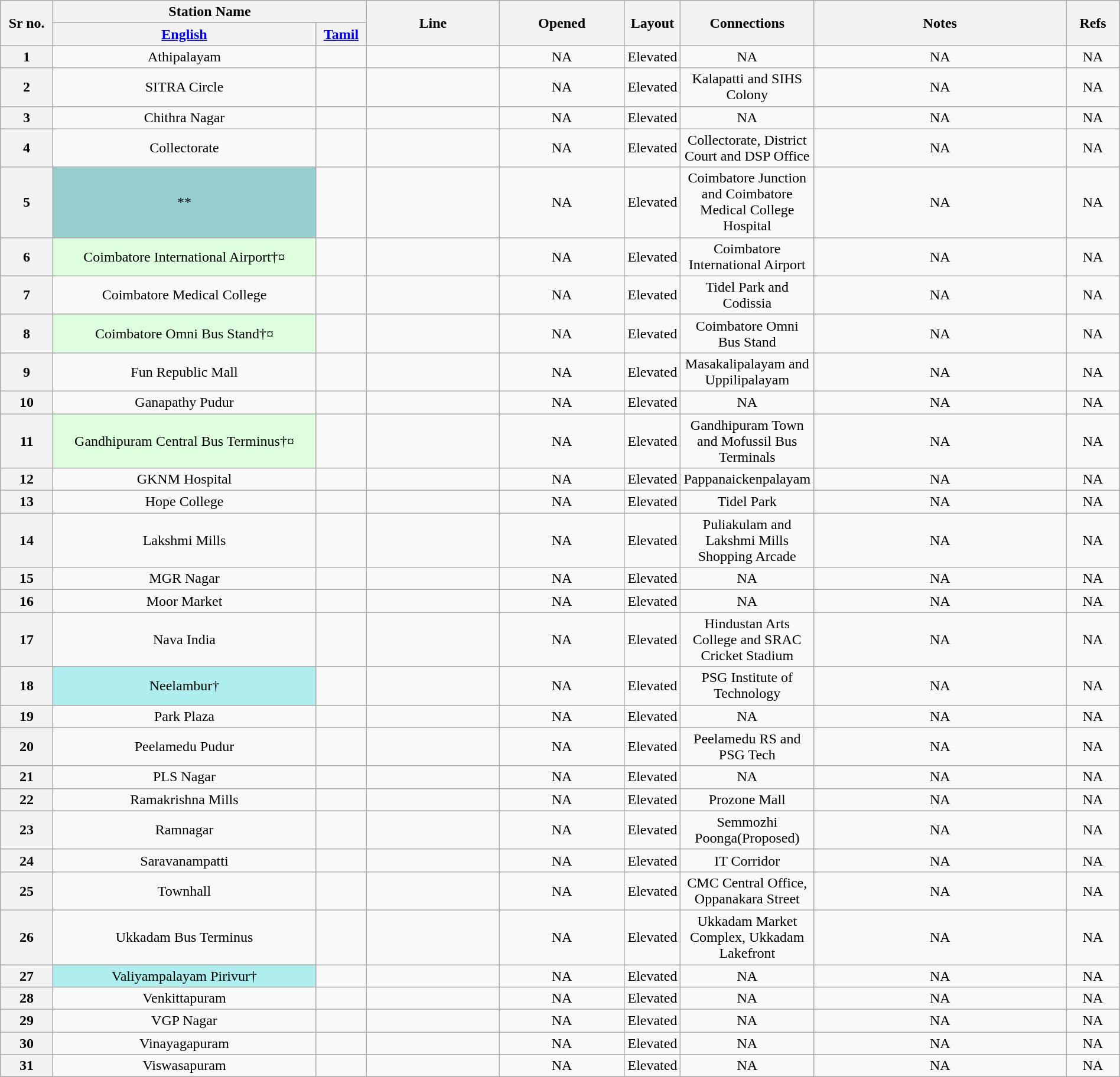<table class="wikitable sortable" style="text-align: left;" style=font-size:95%; width="100%">
<tr>
<th rowspan="2" width="5%">Sr no.</th>
<th colspan="2" width="30%">Station Name</th>
<th rowspan="2" width="13%">Line</th>
<th rowspan="2" width="12%">Opened</th>
<th rowspan="2" width="5%">Layout</th>
<th rowspan="2" width="5%">Connections</th>
<th rowspan="2" width="25%" class="unsortable">Notes</th>
<th rowspan="2" width="5%"  class="unsortable">Refs</th>
</tr>
<tr>
<th><a href='#'>English</a></th>
<th><a href='#'>Tamil</a></th>
</tr>
<tr>
<th>1</th>
<td align="center">Athipalayam</td>
<td align="center"></td>
<td align="center"></td>
<td align="center">NA</td>
<td align="center">Elevated</td>
<td align="center">NA</td>
<td align="center">NA</td>
<td align="center">NA</td>
</tr>
<tr>
<th>2</th>
<td align="center">SITRA Circle</td>
<td align="center"></td>
<td align="center"></td>
<td align="center">NA</td>
<td align="center">Elevated</td>
<td align="center">Kalapatti and SIHS Colony</td>
<td align="center">NA</td>
<td align="center">NA</td>
</tr>
<tr>
<th>3</th>
<td align="center">Chithra Nagar</td>
<td align="center"></td>
<td align="center"></td>
<td align="center">NA</td>
<td align="center">Elevated</td>
<td align="center">NA</td>
<td align="center">NA</td>
<td align="center">NA</td>
</tr>
<tr>
<th>4</th>
<td align="center">Collectorate</td>
<td align="center"></td>
<td align="center"><br></td>
<td align="center">NA</td>
<td align="center">Elevated</td>
<td align="center">Collectorate, District Court and DSP Office</td>
<td align="center">NA</td>
<td align="center">NA</td>
</tr>
<tr>
<th>5</th>
<td style="background-color:#96CDCD" align="center">**</td>
<td align="center"></td>
<td align="center"><br></td>
<td align="center">NA</td>
<td align="center">Elevated</td>
<td align="center">Coimbatore Junction and Coimbatore Medical College Hospital</td>
<td align="center">NA</td>
<td align="center">NA</td>
</tr>
<tr>
<th>6</th>
<td style="background-color:#DDFFDD" align="center">Coimbatore International Airport†¤</td>
<td align="center"></td>
<td align="center"></td>
<td align="center">NA</td>
<td align="center">Elevated</td>
<td align="center">Coimbatore International Airport</td>
<td align="center">NA</td>
<td align="center">NA</td>
</tr>
<tr>
<th>7</th>
<td align="center">Coimbatore Medical College</td>
<td align="center"></td>
<td align="center"></td>
<td align="center">NA</td>
<td align="center">Elevated</td>
<td align="center">Tidel Park and Codissia</td>
<td align="center">NA</td>
<td align="center">NA</td>
</tr>
<tr>
<th>8</th>
<td style="background-color:#DDFFDD" align="center">Coimbatore Omni Bus Stand†¤</td>
<td align="center"></td>
<td align="center"></td>
<td align="center">NA</td>
<td align="center">Elevated</td>
<td align="center">Coimbatore Omni Bus Stand</td>
<td align="center">NA</td>
<td align="center">NA</td>
</tr>
<tr>
<th>9</th>
<td align="center">Fun Republic Mall</td>
<td align="center"></td>
<td align="center"></td>
<td align="center">NA</td>
<td align="center">Elevated</td>
<td align="center">Masakalipalayam and Uppilipalayam</td>
<td align="center">NA</td>
<td align="center">NA</td>
</tr>
<tr>
<th>10</th>
<td align="center">Ganapathy Pudur</td>
<td align="center"></td>
<td align="center"></td>
<td align="center">NA</td>
<td align="center">Elevated</td>
<td align="center">NA</td>
<td align="center">NA</td>
<td align="center">NA</td>
</tr>
<tr>
<th>11</th>
<td style="background-color:#DDFFDD" align="center">Gandhipuram Central Bus Terminus†¤</td>
<td align="center"></td>
<td align="center"></td>
<td align="center">NA</td>
<td align="center">Elevated</td>
<td align="center">Gandhipuram Town and Mofussil Bus Terminals</td>
<td align="center">NA</td>
<td align="center">NA</td>
</tr>
<tr>
<th>12</th>
<td align="center">GKNM Hospital</td>
<td align="center"></td>
<td align="center"></td>
<td align="center">NA</td>
<td align="center">Elevated</td>
<td align="center">Pappanaickenpalayam</td>
<td align="center">NA</td>
<td align="center">NA</td>
</tr>
<tr>
<th>13</th>
<td align="center">Hope College</td>
<td align="center"></td>
<td align="center"></td>
<td align="center">NA</td>
<td align="center">Elevated</td>
<td align="center">Tidel Park</td>
<td align="center">NA</td>
<td align="center">NA</td>
</tr>
<tr>
<th>14</th>
<td align="center">Lakshmi Mills</td>
<td align="center"></td>
<td align="center"></td>
<td align="center">NA</td>
<td align="center">Elevated</td>
<td align="center">Puliakulam and Lakshmi Mills Shopping Arcade</td>
<td align="center">NA</td>
<td align="center">NA</td>
</tr>
<tr>
<th>15</th>
<td align="center">MGR Nagar</td>
<td align="center"></td>
<td align="center"></td>
<td align="center">NA</td>
<td align="center">Elevated</td>
<td align="center">NA</td>
<td align="center">NA</td>
<td align="center">NA</td>
</tr>
<tr>
<th>16</th>
<td align="center">Moor Market</td>
<td align="center"></td>
<td align="center"></td>
<td align="center">NA</td>
<td align="center">Elevated</td>
<td align="center">NA</td>
<td align="center">NA</td>
<td align="center">NA</td>
</tr>
<tr>
<th>17</th>
<td align="center">Nava India</td>
<td align="center"></td>
<td align="center"></td>
<td align="center">NA</td>
<td align="center">Elevated</td>
<td align="center">Hindustan Arts College and SRAC Cricket Stadium</td>
<td align="center">NA</td>
<td align="center">NA</td>
</tr>
<tr>
<th>18</th>
<td style="background-color:#AFEEEE" align="center">Neelambur†</td>
<td align="center"></td>
<td align="center"></td>
<td align="center">NA</td>
<td align="center">Elevated</td>
<td align="center">PSG Institute of Technology</td>
<td align="center">NA</td>
<td align="center">NA</td>
</tr>
<tr>
<th>19</th>
<td align="center">Park Plaza</td>
<td align="center"></td>
<td align="center"></td>
<td align="center">NA</td>
<td align="center">Elevated</td>
<td align="center">NA</td>
<td align="center">NA</td>
<td align="center">NA</td>
</tr>
<tr>
<th>20</th>
<td align="center">Peelamedu Pudur</td>
<td align="center"></td>
<td align="center"></td>
<td align="center">NA</td>
<td align="center">Elevated</td>
<td align="center">Peelamedu RS and PSG Tech</td>
<td align="center">NA</td>
<td align="center">NA</td>
</tr>
<tr>
<th>21</th>
<td align="center">PLS Nagar</td>
<td align="center"></td>
<td align="center"></td>
<td align="center">NA</td>
<td align="center">Elevated</td>
<td align="center">NA</td>
<td align="center">NA</td>
<td align="center">NA</td>
</tr>
<tr>
<th>22</th>
<td align="center">Ramakrishna Mills</td>
<td align="center"></td>
<td align="center"></td>
<td align="center">NA</td>
<td align="center">Elevated</td>
<td align="center">Prozone Mall</td>
<td align="center">NA</td>
<td align="center">NA</td>
</tr>
<tr>
<th>23</th>
<td align="center">Ramnagar</td>
<td align="center"></td>
<td align="center"></td>
<td align="center">NA</td>
<td align="center">Elevated</td>
<td align="center">Semmozhi Poonga(Proposed)</td>
<td align="center">NA</td>
<td align="center">NA</td>
</tr>
<tr>
<th>24</th>
<td align="center">Saravanampatti</td>
<td align="center"></td>
<td align="center"></td>
<td align="center">NA</td>
<td align="center">Elevated</td>
<td align="center">IT Corridor</td>
<td align="center">NA</td>
<td align="center">NA</td>
</tr>
<tr>
<th>25</th>
<td align="center">Townhall</td>
<td align="center"></td>
<td align="center"></td>
<td align="center">NA</td>
<td align="center">Elevated</td>
<td align="center">CMC Central Office, Oppanakara Street</td>
<td align="center">NA</td>
<td align="center">NA</td>
</tr>
<tr>
<th>26</th>
<td align="center">Ukkadam Bus Terminus</td>
<td align="center"></td>
<td align="center"></td>
<td align="center">NA</td>
<td align="center">Elevated</td>
<td align="center">Ukkadam Market Complex, Ukkadam Lakefront</td>
<td align="center">NA</td>
<td align="center">NA</td>
</tr>
<tr>
<th>27</th>
<td style="background-color:#AFEEEE" align="center">Valiyampalayam Pirivur†</td>
<td align="center"></td>
<td align="center"></td>
<td align="center">NA</td>
<td align="center">Elevated</td>
<td align="center">NA</td>
<td align="center">NA</td>
<td align="center">NA</td>
</tr>
<tr>
<th>28</th>
<td align="center">Venkittapuram</td>
<td align="center"></td>
<td align="center"></td>
<td align="center">NA</td>
<td align="center">Elevated</td>
<td align="center">NA</td>
<td align="center">NA</td>
<td align="center">NA</td>
</tr>
<tr>
<th>29</th>
<td align="center">VGP Nagar</td>
<td align="center"></td>
<td align="center"></td>
<td align="center">NA</td>
<td align="center">Elevated</td>
<td align="center">NA</td>
<td align="center">NA</td>
<td align="center">NA</td>
</tr>
<tr>
<th>30</th>
<td align="center">Vinayagapuram</td>
<td align="center"></td>
<td align="center"></td>
<td align="center">NA</td>
<td align="center">Elevated</td>
<td align="center">NA</td>
<td align="center">NA</td>
<td align="center">NA</td>
</tr>
<tr>
<th>31</th>
<td align="center">Viswasapuram</td>
<td align="center"></td>
<td align="center"></td>
<td align="center">NA</td>
<td align="center">Elevated</td>
<td align="center">NA</td>
<td align="center">NA</td>
<td align="center">NA</td>
</tr>
</table>
